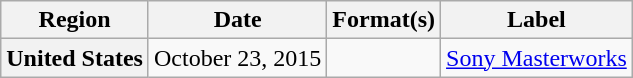<table class="wikitable plainrowheaders">
<tr>
<th scope="col">Region</th>
<th scope="col">Date</th>
<th scope="col">Format(s)</th>
<th scope="col">Label</th>
</tr>
<tr>
<th scope="row">United States</th>
<td>October 23, 2015</td>
<td></td>
<td><a href='#'>Sony Masterworks</a></td>
</tr>
</table>
